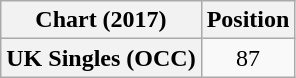<table class="wikitable plainrowheaders" style="text-align:center">
<tr>
<th scope="col">Chart (2017)</th>
<th scope="col">Position</th>
</tr>
<tr>
<th scope="row">UK Singles (OCC)</th>
<td>87</td>
</tr>
</table>
